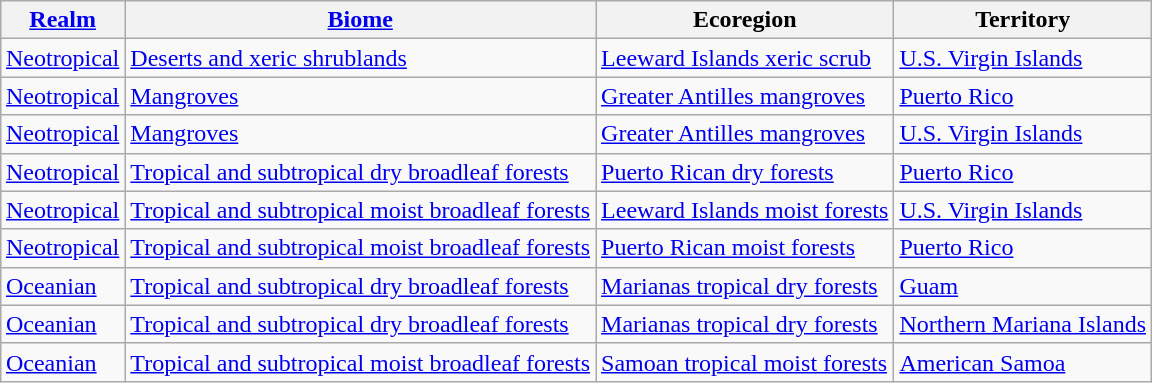<table class="wikitable sortable" style="margin: 1em auto 1em auto">
<tr>
<th><strong><a href='#'>Realm</a></strong></th>
<th><strong><a href='#'>Biome</a></strong></th>
<th><strong>Ecoregion</strong></th>
<th><strong>Territory</strong></th>
</tr>
<tr>
<td><a href='#'>Neotropical</a></td>
<td><a href='#'>Deserts and xeric shrublands</a></td>
<td><a href='#'>Leeward Islands xeric scrub</a></td>
<td><a href='#'>U.S. Virgin Islands</a></td>
</tr>
<tr>
<td><a href='#'>Neotropical</a></td>
<td><a href='#'>Mangroves</a></td>
<td><a href='#'>Greater Antilles mangroves</a></td>
<td><a href='#'>Puerto Rico</a></td>
</tr>
<tr>
<td><a href='#'>Neotropical</a></td>
<td><a href='#'>Mangroves</a></td>
<td><a href='#'>Greater Antilles mangroves</a></td>
<td><a href='#'>U.S. Virgin Islands</a></td>
</tr>
<tr>
<td><a href='#'>Neotropical</a></td>
<td><a href='#'>Tropical and subtropical dry broadleaf forests</a></td>
<td><a href='#'>Puerto Rican dry forests</a></td>
<td><a href='#'>Puerto Rico</a></td>
</tr>
<tr>
<td><a href='#'>Neotropical</a></td>
<td><a href='#'>Tropical and subtropical moist broadleaf forests</a></td>
<td><a href='#'>Leeward Islands moist forests</a></td>
<td><a href='#'>U.S. Virgin Islands</a></td>
</tr>
<tr>
<td><a href='#'>Neotropical</a></td>
<td><a href='#'>Tropical and subtropical moist broadleaf forests</a></td>
<td><a href='#'>Puerto Rican moist forests</a></td>
<td><a href='#'>Puerto Rico</a></td>
</tr>
<tr>
<td><a href='#'>Oceanian</a></td>
<td><a href='#'>Tropical and subtropical dry broadleaf forests</a></td>
<td><a href='#'>Marianas tropical dry forests</a></td>
<td><a href='#'>Guam</a></td>
</tr>
<tr>
<td><a href='#'>Oceanian</a></td>
<td><a href='#'>Tropical and subtropical dry broadleaf forests</a></td>
<td><a href='#'>Marianas tropical dry forests</a></td>
<td><a href='#'>Northern Mariana Islands</a></td>
</tr>
<tr>
<td><a href='#'>Oceanian</a></td>
<td><a href='#'>Tropical and subtropical moist broadleaf forests</a></td>
<td><a href='#'>Samoan tropical moist forests</a></td>
<td><a href='#'>American Samoa</a></td>
</tr>
</table>
